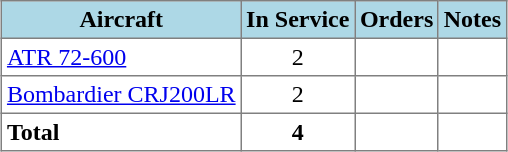<table class="toccolours" border="1" cellpadding="3" style="border-collapse:collapse;margin:auto;">
<tr style="background:lightblue;">
<th>Aircraft</th>
<th>In Service</th>
<th>Orders</th>
<th>Notes</th>
</tr>
<tr>
<td><a href='#'>ATR 72-600</a></td>
<td align=center>2</td>
<td align=center></td>
<td></td>
</tr>
<tr>
<td><a href='#'>Bombardier CRJ200LR</a></td>
<td align=center>2</td>
<td></td>
<td></td>
</tr>
<tr>
<td><strong>Total</strong></td>
<th>4</th>
<th></th>
<td></td>
</tr>
</table>
